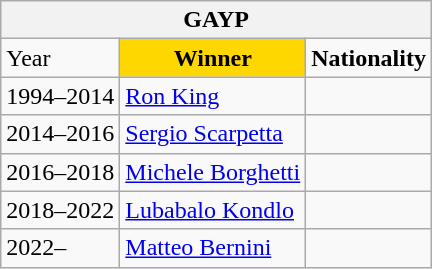<table class="wikitable">
<tr>
<th colspan=6 align="center"><strong>GAYP</strong></th>
</tr>
<tr>
<td>Year</td>
<td align="center" bgcolor="gold"><strong>Winner</strong></td>
<td><strong>Nationality</strong></td>
</tr>
<tr>
<td>1994–2014</td>
<td><a href='#'>Ron King</a></td>
<td align="left"></td>
</tr>
<tr>
<td>2014–2016</td>
<td><a href='#'>Sergio Scarpetta</a></td>
<td align="left"></td>
</tr>
<tr>
<td>2016–2018</td>
<td><a href='#'>Michele Borghetti</a></td>
<td align="left"></td>
</tr>
<tr>
<td>2018–2022</td>
<td><a href='#'>Lubabalo Kondlo</a></td>
<td align="left"></td>
</tr>
<tr>
<td>2022–</td>
<td><a href='#'>Matteo Bernini</a></td>
<td align="left"></td>
</tr>
</table>
